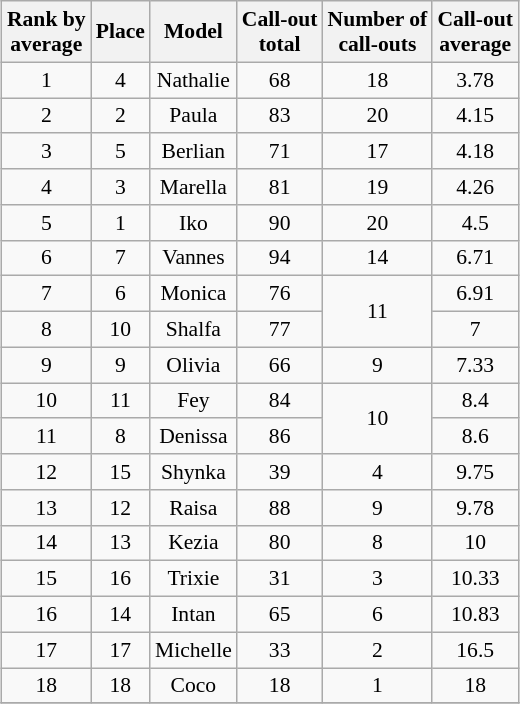<table class="wikitable sortable" style="margin:auto; font-size:90%; text-align:center; white-space:nowrap">
<tr>
<th>Rank by<br>average</th>
<th>Place</th>
<th>Model</th>
<th>Call-out<br>total</th>
<th>Number of<br>call-outs</th>
<th>Call-out<br>average</th>
</tr>
<tr>
<td>1</td>
<td>4</td>
<td>Nathalie</td>
<td>68</td>
<td>18</td>
<td>3.78</td>
</tr>
<tr>
<td>2</td>
<td>2</td>
<td>Paula</td>
<td>83</td>
<td>20</td>
<td>4.15</td>
</tr>
<tr>
<td>3</td>
<td>5</td>
<td>Berlian</td>
<td>71</td>
<td>17</td>
<td>4.18</td>
</tr>
<tr>
<td>4</td>
<td>3</td>
<td>Marella</td>
<td>81</td>
<td>19</td>
<td>4.26</td>
</tr>
<tr>
<td>5</td>
<td>1</td>
<td>Iko</td>
<td>90</td>
<td>20</td>
<td>4.5</td>
</tr>
<tr>
<td>6</td>
<td>7</td>
<td>Vannes</td>
<td>94</td>
<td>14</td>
<td>6.71</td>
</tr>
<tr>
<td>7</td>
<td>6</td>
<td>Monica</td>
<td>76</td>
<td rowspan="2">11</td>
<td>6.91</td>
</tr>
<tr>
<td>8</td>
<td>10</td>
<td>Shalfa</td>
<td>77</td>
<td>7</td>
</tr>
<tr>
<td>9</td>
<td>9</td>
<td>Olivia</td>
<td>66</td>
<td>9</td>
<td>7.33</td>
</tr>
<tr>
<td>10</td>
<td>11</td>
<td>Fey</td>
<td>84</td>
<td rowspan="2">10</td>
<td>8.4</td>
</tr>
<tr>
<td>11</td>
<td>8</td>
<td>Denissa</td>
<td>86</td>
<td>8.6</td>
</tr>
<tr>
<td>12</td>
<td>15</td>
<td>Shynka</td>
<td>39</td>
<td>4</td>
<td>9.75</td>
</tr>
<tr>
<td>13</td>
<td>12</td>
<td>Raisa</td>
<td>88</td>
<td>9</td>
<td>9.78</td>
</tr>
<tr>
<td>14</td>
<td>13</td>
<td>Kezia</td>
<td>80</td>
<td>8</td>
<td>10</td>
</tr>
<tr>
<td>15</td>
<td>16</td>
<td>Trixie</td>
<td>31</td>
<td>3</td>
<td>10.33</td>
</tr>
<tr>
<td>16</td>
<td>14</td>
<td>Intan</td>
<td>65</td>
<td>6</td>
<td>10.83</td>
</tr>
<tr>
<td>17</td>
<td>17</td>
<td>Michelle</td>
<td>33</td>
<td>2</td>
<td>16.5</td>
</tr>
<tr>
<td>18</td>
<td>18</td>
<td>Coco</td>
<td>18</td>
<td>1</td>
<td>18</td>
</tr>
<tr>
</tr>
</table>
